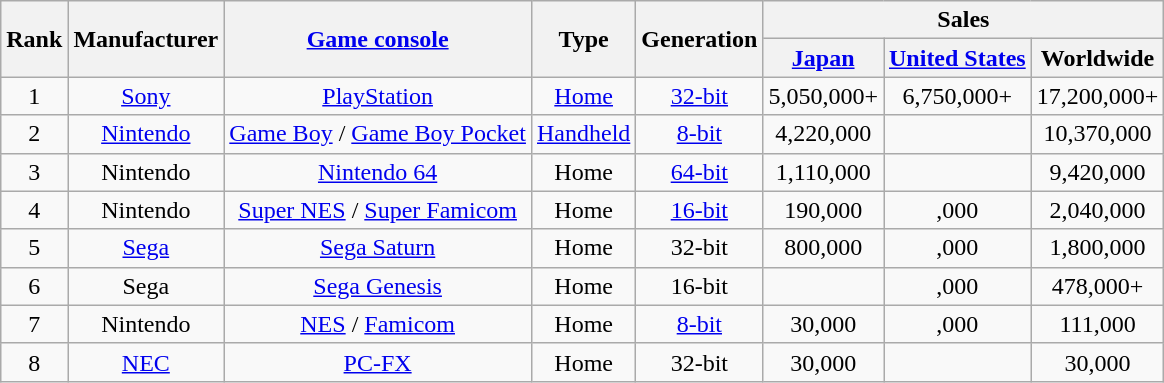<table class="wikitable sortable" style="text-align:center">
<tr>
<th rowspan="2">Rank</th>
<th rowspan="2">Manufacturer</th>
<th rowspan="2"><a href='#'>Game console</a></th>
<th rowspan="2">Type</th>
<th rowspan="2">Generation</th>
<th colspan="3">Sales</th>
</tr>
<tr>
<th data-sort-type="number"><a href='#'>Japan</a></th>
<th data-sort-type="number"><a href='#'>United States</a></th>
<th data-sort-type="number">Worldwide</th>
</tr>
<tr>
<td>1</td>
<td><a href='#'>Sony</a></td>
<td><a href='#'>PlayStation</a></td>
<td><a href='#'>Home</a></td>
<td><a href='#'>32-bit</a></td>
<td>5,050,000+</td>
<td>6,750,000+</td>
<td>17,200,000+</td>
</tr>
<tr>
<td>2</td>
<td><a href='#'>Nintendo</a></td>
<td><a href='#'>Game Boy</a> / <a href='#'>Game Boy Pocket</a></td>
<td><a href='#'>Handheld</a></td>
<td><a href='#'>8-bit</a></td>
<td>4,220,000</td>
<td></td>
<td>10,370,000</td>
</tr>
<tr>
<td>3</td>
<td>Nintendo</td>
<td><a href='#'>Nintendo 64</a></td>
<td>Home</td>
<td><a href='#'>64-bit</a></td>
<td>1,110,000</td>
<td></td>
<td>9,420,000</td>
</tr>
<tr>
<td>4</td>
<td>Nintendo</td>
<td><a href='#'>Super NES</a> / <a href='#'>Super Famicom</a></td>
<td>Home</td>
<td><a href='#'>16-bit</a></td>
<td>190,000</td>
<td>,000</td>
<td>2,040,000</td>
</tr>
<tr>
<td>5</td>
<td><a href='#'>Sega</a></td>
<td><a href='#'>Sega Saturn</a></td>
<td>Home</td>
<td>32-bit</td>
<td>800,000</td>
<td>,000</td>
<td>1,800,000</td>
</tr>
<tr>
<td>6</td>
<td>Sega</td>
<td><a href='#'>Sega Genesis</a></td>
<td>Home</td>
<td>16-bit</td>
<td></td>
<td>,000</td>
<td>478,000+</td>
</tr>
<tr>
<td>7</td>
<td>Nintendo</td>
<td><a href='#'>NES</a> / <a href='#'>Famicom</a></td>
<td>Home</td>
<td><a href='#'>8-bit</a></td>
<td>30,000</td>
<td>,000</td>
<td>111,000</td>
</tr>
<tr>
<td>8</td>
<td><a href='#'>NEC</a></td>
<td><a href='#'>PC-FX</a></td>
<td>Home</td>
<td>32-bit</td>
<td>30,000</td>
<td></td>
<td>30,000</td>
</tr>
</table>
